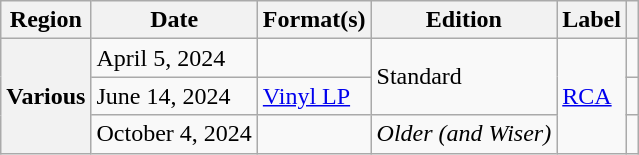<table class="wikitable plainrowheaders">
<tr>
<th scope="col">Region</th>
<th scope="col">Date</th>
<th scope="col">Format(s)</th>
<th scope="col">Edition</th>
<th scope="col">Label</th>
<th scope="col"></th>
</tr>
<tr>
<th rowspan="3" scope="row">Various</th>
<td>April 5, 2024</td>
<td></td>
<td rowspan="2">Standard</td>
<td rowspan="3"><a href='#'>RCA</a></td>
<td align="center"></td>
</tr>
<tr>
<td>June 14, 2024</td>
<td><a href='#'>Vinyl LP</a></td>
<td align="center"></td>
</tr>
<tr>
<td>October 4, 2024</td>
<td></td>
<td><em>Older (and Wiser)</em></td>
<td align="center"></td>
</tr>
</table>
